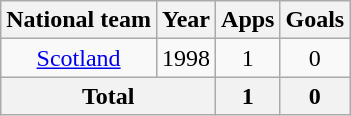<table class="wikitable" style="text-align:center">
<tr>
<th>National team</th>
<th>Year</th>
<th>Apps</th>
<th>Goals</th>
</tr>
<tr>
<td><a href='#'>Scotland</a></td>
<td>1998</td>
<td>1</td>
<td>0</td>
</tr>
<tr>
<th colspan="2">Total</th>
<th>1</th>
<th>0</th>
</tr>
</table>
